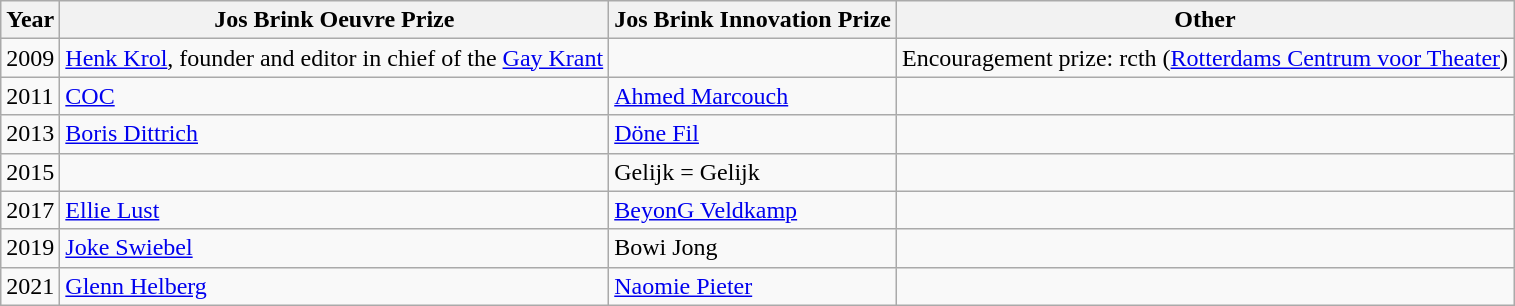<table class="wikitable">
<tr>
<th>Year</th>
<th>Jos Brink Oeuvre Prize</th>
<th>Jos Brink Innovation Prize</th>
<th>Other</th>
</tr>
<tr>
<td>2009</td>
<td><a href='#'>Henk Krol</a>, founder and editor in chief of the <a href='#'>Gay Krant</a></td>
<td></td>
<td>Encouragement prize: rcth (<a href='#'>Rotterdams Centrum voor Theater</a>)</td>
</tr>
<tr>
<td>2011</td>
<td><a href='#'>COC</a></td>
<td><a href='#'>Ahmed Marcouch</a></td>
<td></td>
</tr>
<tr>
<td>2013</td>
<td><a href='#'>Boris Dittrich</a></td>
<td><a href='#'>Döne Fil</a></td>
<td></td>
</tr>
<tr>
<td>2015</td>
<td></td>
<td>Gelijk = Gelijk</td>
<td></td>
</tr>
<tr>
<td>2017</td>
<td><a href='#'>Ellie Lust</a></td>
<td><a href='#'>BeyonG Veldkamp</a></td>
<td></td>
</tr>
<tr>
<td>2019</td>
<td><a href='#'>Joke Swiebel</a></td>
<td>Bowi Jong</td>
<td></td>
</tr>
<tr>
<td>2021</td>
<td><a href='#'>Glenn Helberg</a></td>
<td><a href='#'>Naomie Pieter</a></td>
<td></td>
</tr>
</table>
